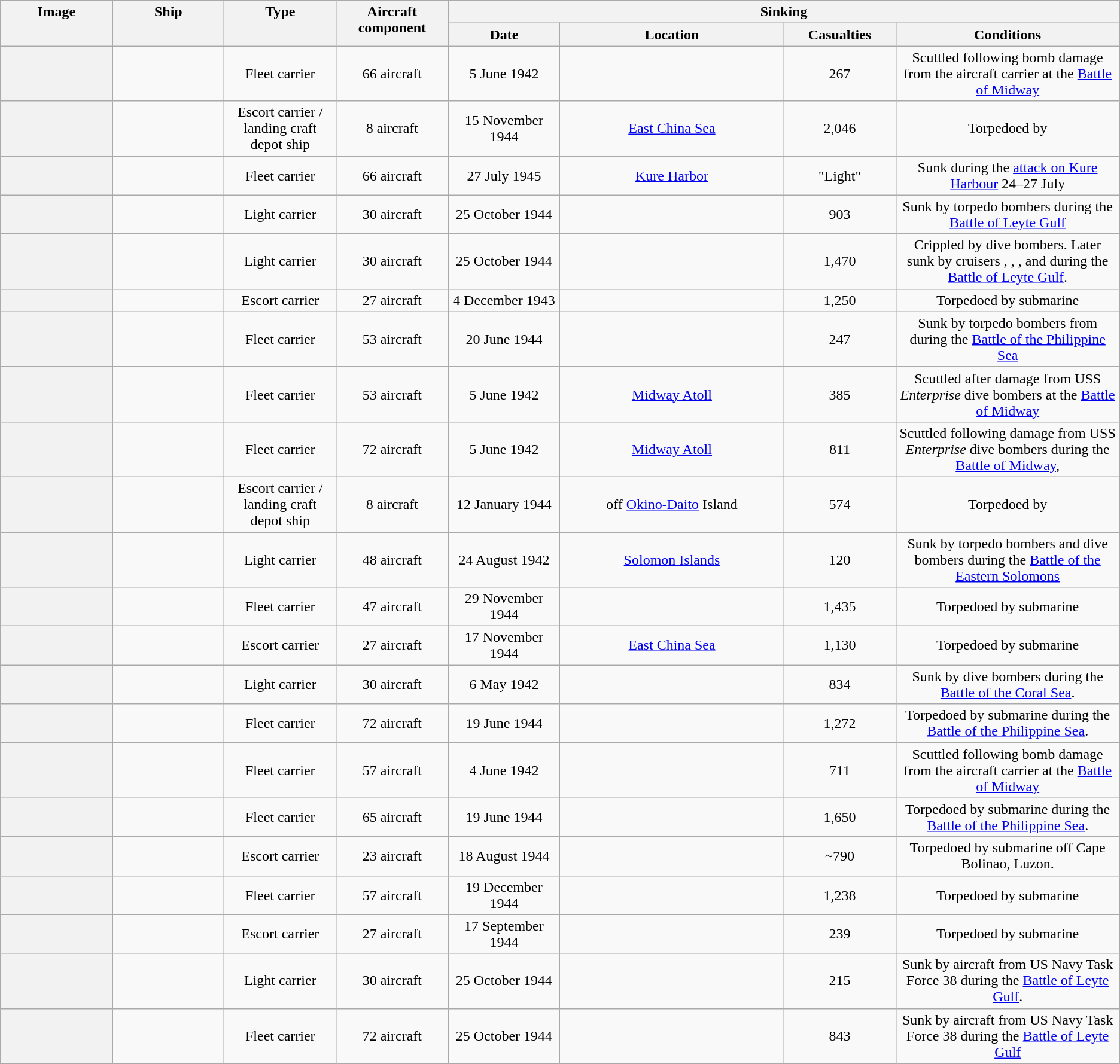<table class="wikitable plainrowheaders" style="text-align: center;">
<tr valign="top">
<th scope="col" style="width:10%;" rowspan="2">Image</th>
<th scope="col" style="width:10%;" rowspan="2">Ship</th>
<th scope="col" style="width:10%;" rowspan="2">Type</th>
<th scope="col" style="width:10%;" rowspan="2">Aircraft component</th>
<th scope="col" style="width:60%;" colspan="4">Sinking</th>
</tr>
<tr valign="top">
<th scope="col" style="width:10%;">Date</th>
<th scope="col" style="width:20%;">Location</th>
<th scope="col" style="width:10%;">Casualties</th>
<th scope="col" style="width:30%;">Conditions</th>
</tr>
<tr>
<th scope="row"></th>
<td></td>
<td>Fleet carrier</td>
<td>66 aircraft</td>
<td>5 June 1942</td>
<td></td>
<td>267</td>
<td>Scuttled following bomb damage from the aircraft carrier  at the <a href='#'>Battle of Midway</a></td>
</tr>
<tr>
<th scope="row"></th>
<td></td>
<td>Escort carrier / landing craft depot ship</td>
<td>8 aircraft</td>
<td>15 November 1944</td>
<td><a href='#'>East China Sea</a></td>
<td>2,046</td>
<td>Torpedoed by </td>
</tr>
<tr>
<th scope="row"></th>
<td></td>
<td>Fleet carrier</td>
<td>66 aircraft</td>
<td>27 July 1945</td>
<td><a href='#'>Kure Harbor</a></td>
<td>"Light"</td>
<td>Sunk during the <a href='#'>attack on Kure Harbour</a> 24–27 July</td>
</tr>
<tr>
<th scope="row"></th>
<td></td>
<td>Light carrier</td>
<td>30 aircraft</td>
<td>25 October 1944</td>
<td></td>
<td>903</td>
<td>Sunk by torpedo bombers during the <a href='#'>Battle of Leyte Gulf</a></td>
</tr>
<tr>
<th scope="row"></th>
<td></td>
<td>Light carrier</td>
<td>30 aircraft</td>
<td>25 October 1944</td>
<td></td>
<td>1,470</td>
<td>Crippled by dive bombers. Later sunk by cruisers , , , and  during the <a href='#'>Battle of Leyte Gulf</a>.</td>
</tr>
<tr>
<th scope="row"></th>
<td></td>
<td>Escort carrier</td>
<td>27 aircraft</td>
<td>4 December 1943</td>
<td></td>
<td>1,250</td>
<td>Torpedoed by submarine </td>
</tr>
<tr>
<th scope="row"></th>
<td></td>
<td>Fleet carrier</td>
<td>53 aircraft</td>
<td>20 June 1944</td>
<td></td>
<td>247</td>
<td>Sunk by torpedo bombers from  during the <a href='#'>Battle of the Philippine Sea</a></td>
</tr>
<tr>
<th scope="row"></th>
<td></td>
<td>Fleet carrier</td>
<td>53 aircraft</td>
<td>5 June 1942</td>
<td><a href='#'>Midway Atoll</a></td>
<td>385</td>
<td>Scuttled after damage from USS <em>Enterprise</em> dive bombers at the <a href='#'>Battle of Midway</a></td>
</tr>
<tr>
<th scope="row"></th>
<td></td>
<td>Fleet carrier</td>
<td>72 aircraft</td>
<td>5 June 1942</td>
<td><a href='#'>Midway Atoll</a></td>
<td>811</td>
<td>Scuttled following damage from USS <em>Enterprise</em> dive bombers during the <a href='#'>Battle of Midway</a>,</td>
</tr>
<tr>
<th scope="row"></th>
<td></td>
<td>Escort carrier / landing craft depot ship</td>
<td>8 aircraft</td>
<td>12 January 1944</td>
<td>off <a href='#'>Okino-Daito</a> Island</td>
<td>574</td>
<td>Torpedoed by </td>
</tr>
<tr>
<th scope="row"></th>
<td></td>
<td>Light carrier</td>
<td>48 aircraft</td>
<td>24 August 1942</td>
<td><a href='#'>Solomon Islands</a></td>
<td>120</td>
<td>Sunk by torpedo bombers and dive bombers during the <a href='#'>Battle of the Eastern Solomons</a></td>
</tr>
<tr>
<th scope="row"></th>
<td></td>
<td>Fleet carrier</td>
<td>47 aircraft</td>
<td>29 November 1944</td>
<td></td>
<td>1,435</td>
<td>Torpedoed by submarine </td>
</tr>
<tr>
<th scope="row"></th>
<td></td>
<td>Escort carrier</td>
<td>27 aircraft</td>
<td>17 November 1944</td>
<td><a href='#'>East China Sea</a></td>
<td>1,130</td>
<td>Torpedoed by submarine </td>
</tr>
<tr>
<th scope="row"></th>
<td></td>
<td>Light carrier</td>
<td>30 aircraft</td>
<td>6 May 1942</td>
<td></td>
<td>834</td>
<td>Sunk by dive bombers during the <a href='#'>Battle of the Coral Sea</a>.</td>
</tr>
<tr>
<th scope="row"></th>
<td></td>
<td>Fleet carrier</td>
<td>72 aircraft</td>
<td>19 June 1944</td>
<td></td>
<td>1,272</td>
<td>Torpedoed by submarine  during the <a href='#'>Battle of the Philippine Sea</a>.</td>
</tr>
<tr>
<th scope="row"></th>
<td></td>
<td>Fleet carrier</td>
<td>57 aircraft</td>
<td>4 June 1942</td>
<td></td>
<td>711</td>
<td>Scuttled following bomb damage from the aircraft carrier  at the <a href='#'>Battle of Midway</a></td>
</tr>
<tr>
<th scope="row"></th>
<td></td>
<td>Fleet carrier</td>
<td>65 aircraft</td>
<td>19 June 1944</td>
<td></td>
<td>1,650</td>
<td>Torpedoed by submarine  during the <a href='#'>Battle of the Philippine Sea</a>.</td>
</tr>
<tr>
<th scope="row"></th>
<td></td>
<td>Escort carrier</td>
<td>23 aircraft</td>
<td>18 August 1944</td>
<td></td>
<td>~790</td>
<td>Torpedoed by submarine  off Cape Bolinao, Luzon.</td>
</tr>
<tr>
<th scope="row"></th>
<td></td>
<td>Fleet carrier</td>
<td>57 aircraft</td>
<td>19 December 1944</td>
<td></td>
<td>1,238</td>
<td>Torpedoed by submarine </td>
</tr>
<tr>
<th scope="row"></th>
<td></td>
<td>Escort carrier</td>
<td>27 aircraft</td>
<td>17 September 1944</td>
<td></td>
<td>239</td>
<td>Torpedoed by submarine </td>
</tr>
<tr>
<th scope="row"></th>
<td></td>
<td>Light carrier</td>
<td>30 aircraft</td>
<td>25 October 1944</td>
<td></td>
<td>215</td>
<td>Sunk by aircraft from US Navy Task Force 38 during the <a href='#'>Battle of Leyte Gulf</a>.</td>
</tr>
<tr>
<th scope="row"></th>
<td></td>
<td>Fleet carrier</td>
<td>72 aircraft</td>
<td>25 October 1944</td>
<td></td>
<td>843</td>
<td>Sunk by aircraft from US Navy Task Force 38 during the <a href='#'>Battle of Leyte Gulf</a></td>
</tr>
</table>
